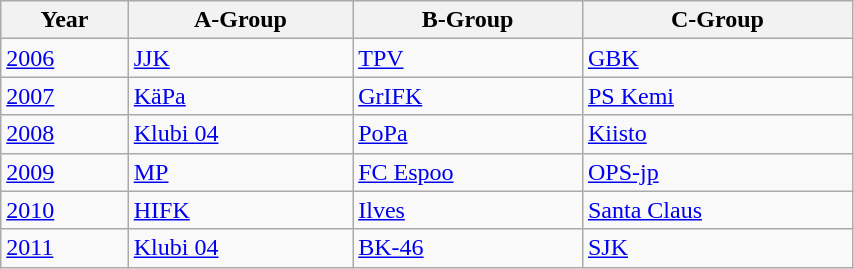<table class="wikitable" style="width:45%">
<tr>
<th>Year</th>
<th>A-Group</th>
<th>B-Group</th>
<th>C-Group</th>
</tr>
<tr>
<td><a href='#'>2006</a></td>
<td><a href='#'>JJK</a></td>
<td><a href='#'>TPV</a></td>
<td><a href='#'>GBK</a></td>
</tr>
<tr>
<td><a href='#'>2007</a></td>
<td><a href='#'>KäPa</a></td>
<td><a href='#'>GrIFK</a></td>
<td><a href='#'>PS Kemi</a></td>
</tr>
<tr>
<td><a href='#'>2008</a></td>
<td><a href='#'>Klubi 04</a></td>
<td><a href='#'>PoPa</a></td>
<td><a href='#'>Kiisto</a></td>
</tr>
<tr>
<td><a href='#'>2009</a></td>
<td><a href='#'>MP</a></td>
<td><a href='#'>FC Espoo</a></td>
<td><a href='#'>OPS-jp</a></td>
</tr>
<tr>
<td><a href='#'>2010</a></td>
<td><a href='#'>HIFK</a></td>
<td><a href='#'>Ilves</a></td>
<td><a href='#'>Santa Claus</a></td>
</tr>
<tr>
<td><a href='#'>2011</a></td>
<td><a href='#'>Klubi 04</a></td>
<td><a href='#'>BK-46</a></td>
<td><a href='#'>SJK</a></td>
</tr>
</table>
